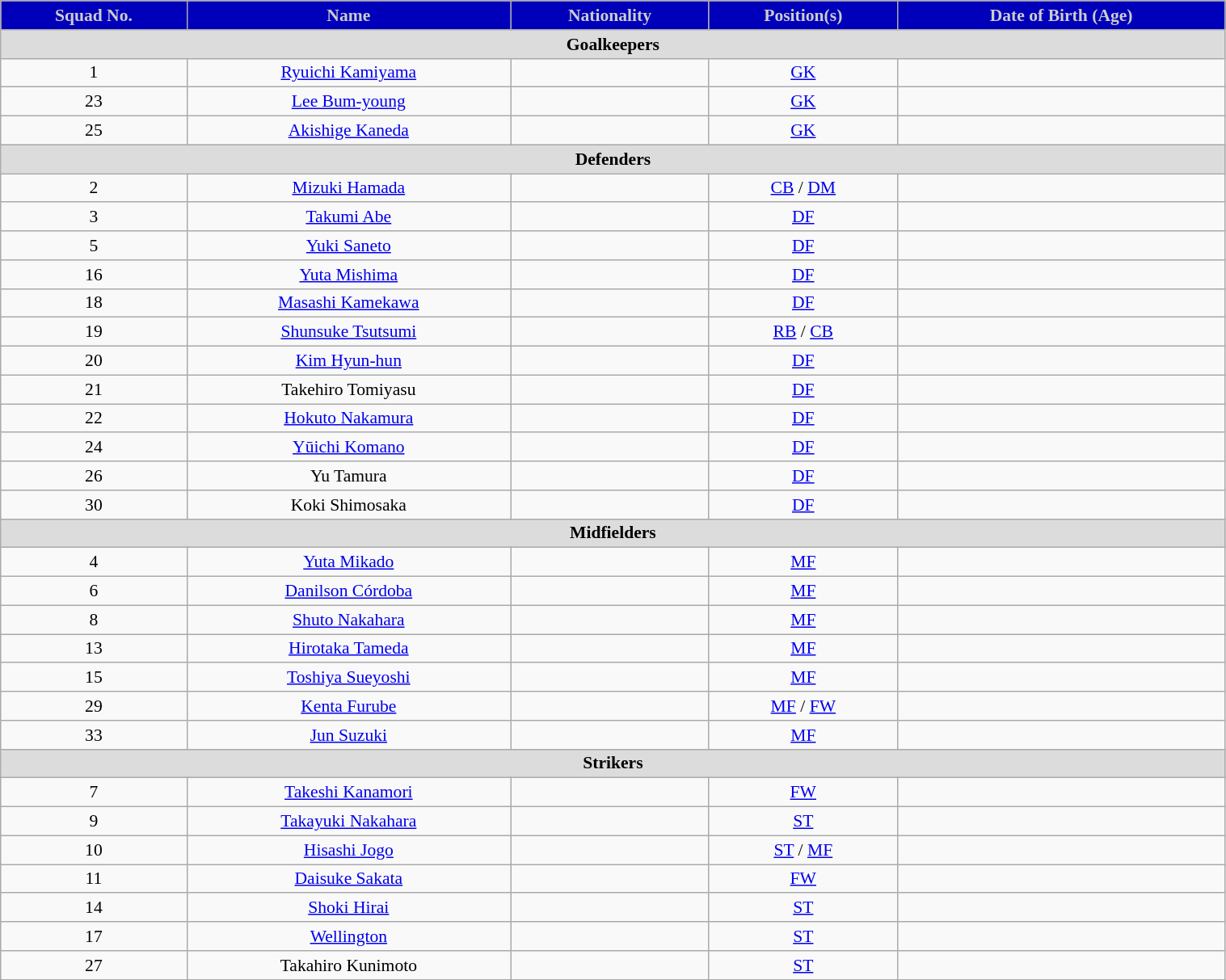<table class="wikitable" style="text-align:center; font-size:90%; width:80%;">
<tr>
<th style=" background:#00b; color:#CCC; text-align:center;">Squad No.</th>
<th style=" background:#00b; color:#CCC; text-align:center;">Name</th>
<th style=" background:#00b; color:#CCC; text-align:center;">Nationality</th>
<th style=" background:#00b; color:#CCC; text-align:center;">Position(s)</th>
<th style=" background:#00b; color:#CCC; text-align:center;">Date of Birth (Age)</th>
</tr>
<tr>
<th colspan="5" style="background:#dcdcdc; text-align:center">Goalkeepers</th>
</tr>
<tr>
<td>1</td>
<td><a href='#'>Ryuichi Kamiyama</a></td>
<td></td>
<td><a href='#'>GK</a></td>
<td></td>
</tr>
<tr>
<td>23</td>
<td><a href='#'>Lee Bum-young</a></td>
<td></td>
<td><a href='#'>GK</a></td>
<td></td>
</tr>
<tr>
<td>25</td>
<td><a href='#'>Akishige Kaneda</a></td>
<td></td>
<td><a href='#'>GK</a></td>
<td></td>
</tr>
<tr>
<th colspan="5" style="background:#dcdcdc; text-align:center">Defenders</th>
</tr>
<tr>
<td>2</td>
<td><a href='#'>Mizuki Hamada</a></td>
<td></td>
<td><a href='#'>CB</a> / <a href='#'>DM</a></td>
<td></td>
</tr>
<tr>
<td>3</td>
<td><a href='#'>Takumi Abe</a></td>
<td></td>
<td><a href='#'>DF</a></td>
<td></td>
</tr>
<tr>
<td>5</td>
<td><a href='#'>Yuki Saneto</a></td>
<td></td>
<td><a href='#'>DF</a></td>
<td></td>
</tr>
<tr>
<td>16</td>
<td><a href='#'>Yuta Mishima</a></td>
<td></td>
<td><a href='#'>DF</a></td>
<td></td>
</tr>
<tr>
<td>18</td>
<td><a href='#'>Masashi Kamekawa</a></td>
<td></td>
<td><a href='#'>DF</a></td>
<td></td>
</tr>
<tr>
<td>19</td>
<td><a href='#'>Shunsuke Tsutsumi</a></td>
<td></td>
<td><a href='#'>RB</a> / <a href='#'>CB</a></td>
<td></td>
</tr>
<tr>
<td>20</td>
<td><a href='#'>Kim Hyun-hun</a></td>
<td></td>
<td><a href='#'>DF</a></td>
<td></td>
</tr>
<tr>
<td>21</td>
<td>Takehiro Tomiyasu</td>
<td></td>
<td><a href='#'>DF</a></td>
<td></td>
</tr>
<tr>
<td>22</td>
<td><a href='#'>Hokuto Nakamura</a></td>
<td></td>
<td><a href='#'>DF</a></td>
<td></td>
</tr>
<tr>
<td>24</td>
<td><a href='#'>Yūichi Komano</a></td>
<td></td>
<td><a href='#'>DF</a></td>
<td></td>
</tr>
<tr>
<td>26</td>
<td>Yu Tamura</td>
<td></td>
<td><a href='#'>DF</a></td>
<td></td>
</tr>
<tr>
<td>30</td>
<td>Koki Shimosaka</td>
<td></td>
<td><a href='#'>DF</a></td>
<td></td>
</tr>
<tr>
<th colspan="5" style="background:#dcdcdc; text-align:center">Midfielders</th>
</tr>
<tr>
<td>4</td>
<td><a href='#'>Yuta Mikado</a></td>
<td></td>
<td><a href='#'>MF</a></td>
<td></td>
</tr>
<tr>
<td>6</td>
<td><a href='#'>Danilson Córdoba</a></td>
<td></td>
<td><a href='#'>MF</a></td>
<td></td>
</tr>
<tr>
<td>8</td>
<td><a href='#'>Shuto Nakahara</a></td>
<td></td>
<td><a href='#'>MF</a></td>
<td></td>
</tr>
<tr>
<td>13</td>
<td><a href='#'>Hirotaka Tameda</a></td>
<td></td>
<td><a href='#'>MF</a></td>
<td></td>
</tr>
<tr>
<td>15</td>
<td><a href='#'>Toshiya Sueyoshi</a></td>
<td></td>
<td><a href='#'>MF</a></td>
<td></td>
</tr>
<tr>
<td>29</td>
<td><a href='#'>Kenta Furube</a></td>
<td></td>
<td><a href='#'>MF</a> / <a href='#'>FW</a></td>
<td></td>
</tr>
<tr>
<td>33</td>
<td><a href='#'>Jun Suzuki</a></td>
<td></td>
<td><a href='#'>MF</a></td>
<td></td>
</tr>
<tr>
<th colspan="5" style="background:#dcdcdc; text-align:center">Strikers</th>
</tr>
<tr>
<td>7</td>
<td><a href='#'>Takeshi Kanamori</a></td>
<td></td>
<td><a href='#'>FW</a></td>
<td></td>
</tr>
<tr>
<td>9</td>
<td><a href='#'>Takayuki Nakahara</a></td>
<td></td>
<td><a href='#'>ST</a></td>
<td></td>
</tr>
<tr>
<td>10</td>
<td><a href='#'>Hisashi Jogo</a></td>
<td></td>
<td><a href='#'>ST</a> / <a href='#'>MF</a></td>
<td></td>
</tr>
<tr>
<td>11</td>
<td><a href='#'>Daisuke Sakata</a></td>
<td></td>
<td><a href='#'>FW</a></td>
<td></td>
</tr>
<tr>
<td>14</td>
<td><a href='#'>Shoki Hirai</a></td>
<td></td>
<td><a href='#'>ST</a></td>
<td></td>
</tr>
<tr>
<td>17</td>
<td><a href='#'>Wellington</a></td>
<td></td>
<td><a href='#'>ST</a></td>
<td></td>
</tr>
<tr>
<td>27</td>
<td>Takahiro Kunimoto</td>
<td></td>
<td><a href='#'>ST</a></td>
<td></td>
</tr>
</table>
